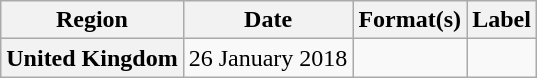<table class="wikitable plainrowheaders">
<tr>
<th scope="col">Region</th>
<th scope="col">Date</th>
<th scope="col">Format(s)</th>
<th scope="col">Label</th>
</tr>
<tr>
<th scope="row">United Kingdom</th>
<td>26 January 2018</td>
<td></td>
<td></td>
</tr>
</table>
